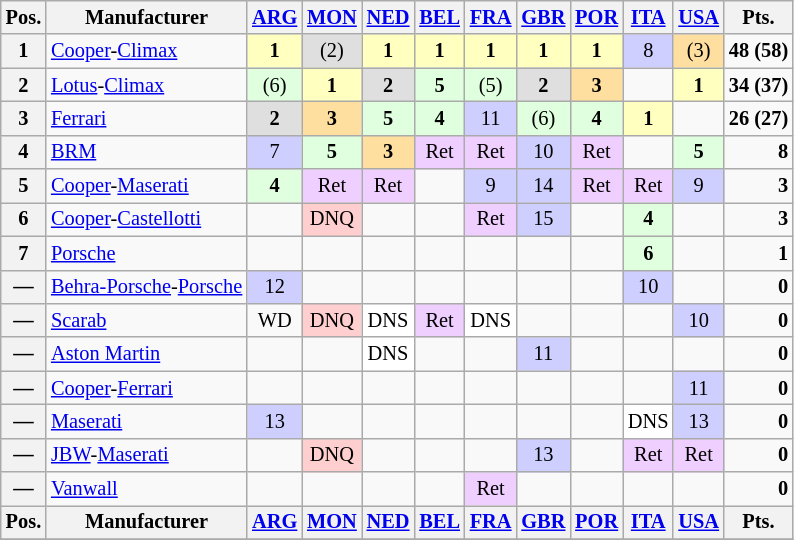<table class="wikitable" style="font-size: 85%; text-align:center;">
<tr valign="top">
<th valign="middle">Pos.</th>
<th valign="middle">Manufacturer</th>
<th><a href='#'>ARG</a><br></th>
<th><a href='#'>MON</a><br></th>
<th><a href='#'>NED</a><br></th>
<th><a href='#'>BEL</a><br></th>
<th><a href='#'>FRA</a><br></th>
<th><a href='#'>GBR</a><br></th>
<th><a href='#'>POR</a><br></th>
<th><a href='#'>ITA</a><br></th>
<th><a href='#'>USA</a><br></th>
<th valign="middle">Pts.</th>
</tr>
<tr>
<th>1</th>
<td align="left"> <a href='#'>Cooper</a>-<a href='#'>Climax</a></td>
<td style="background:#ffffbf;"><strong>1</strong></td>
<td style="background:#dfdfdf;">(2)</td>
<td style="background:#ffffbf;"><strong>1</strong></td>
<td style="background:#ffffbf;"><strong>1</strong></td>
<td style="background:#ffffbf;"><strong>1</strong></td>
<td style="background:#ffffbf;"><strong>1</strong></td>
<td style="background:#ffffbf;"><strong>1</strong></td>
<td style="background:#cfcfff;">8</td>
<td style="background:#ffdf9f;">(3)</td>
<td align="right"><strong>48 (58)</strong></td>
</tr>
<tr>
<th>2</th>
<td align="left"> <a href='#'>Lotus</a>-<a href='#'>Climax</a></td>
<td style="background:#dfffdf;">(6)</td>
<td style="background:#ffffbf;"><strong>1</strong></td>
<td style="background:#dfdfdf;"><strong>2</strong></td>
<td style="background:#dfffdf;"><strong>5</strong></td>
<td style="background:#dfffdf;">(5)</td>
<td style="background:#dfdfdf;"><strong>2</strong></td>
<td style="background:#ffdf9f;"><strong>3</strong></td>
<td></td>
<td style="background:#ffffbf;"><strong>1</strong></td>
<td align="right"><strong>34 (37)</strong></td>
</tr>
<tr>
<th>3</th>
<td align="left"> <a href='#'>Ferrari</a></td>
<td style="background:#dfdfdf;"><strong>2</strong></td>
<td style="background:#ffdf9f;"><strong>3</strong></td>
<td style="background:#dfffdf;"><strong>5</strong></td>
<td style="background:#dfffdf;"><strong>4</strong></td>
<td style="background:#cfcfff;">11</td>
<td style="background:#dfffdf;">(6)</td>
<td style="background:#dfffdf;"><strong>4</strong></td>
<td style="background:#ffffbf;"><strong>1</strong></td>
<td></td>
<td align="right"><strong>26 (27)</strong></td>
</tr>
<tr>
<th>4</th>
<td align="left"> <a href='#'>BRM</a></td>
<td style="background:#cfcfff;">7</td>
<td style="background:#dfffdf;"><strong>5</strong></td>
<td style="background:#ffdf9f;"><strong>3</strong></td>
<td style="background:#efcfff;">Ret</td>
<td style="background:#efcfff;">Ret</td>
<td style="background:#cfcfff;">10</td>
<td style="background:#efcfff;">Ret</td>
<td></td>
<td style="background:#dfffdf;"><strong>5</strong></td>
<td align="right"><strong>8</strong></td>
</tr>
<tr>
<th>5</th>
<td align="left"> <a href='#'>Cooper</a>-<a href='#'>Maserati</a></td>
<td style="background:#dfffdf;"><strong>4</strong></td>
<td style="background:#efcfff;">Ret</td>
<td style="background:#efcfff;">Ret</td>
<td></td>
<td style="background:#cfcfff;">9</td>
<td style="background:#cfcfff;">14</td>
<td style="background:#efcfff;">Ret</td>
<td style="background:#efcfff;">Ret</td>
<td style="background:#cfcfff;">9</td>
<td align="right"><strong>3</strong></td>
</tr>
<tr>
<th>6</th>
<td align="left"> <a href='#'>Cooper</a>-<a href='#'>Castellotti</a></td>
<td></td>
<td style="background:#ffcfcf;">DNQ</td>
<td></td>
<td></td>
<td style="background:#efcfff;">Ret</td>
<td style="background:#cfcfff;">15</td>
<td></td>
<td style="background:#dfffdf;"><strong>4</strong></td>
<td></td>
<td align="right"><strong>3</strong></td>
</tr>
<tr>
<th>7</th>
<td align="left"> <a href='#'>Porsche</a></td>
<td></td>
<td></td>
<td></td>
<td></td>
<td></td>
<td></td>
<td></td>
<td style="background:#dfffdf;"><strong>6</strong></td>
<td></td>
<td align="right"><strong>1</strong></td>
</tr>
<tr>
<th>—</th>
<td align="left"> <a href='#'>Behra-Porsche</a>-<a href='#'>Porsche</a></td>
<td style="background:#cfcfff;">12</td>
<td></td>
<td></td>
<td></td>
<td></td>
<td></td>
<td></td>
<td style="background:#cfcfff;">10</td>
<td></td>
<td align="right"><strong>0</strong></td>
</tr>
<tr>
<th>—</th>
<td align="left"> <a href='#'>Scarab</a></td>
<td>WD</td>
<td style="background:#ffcfcf;">DNQ</td>
<td style="background:#ffffff;">DNS</td>
<td style="background:#efcfff;">Ret</td>
<td style="background:#ffffff;">DNS</td>
<td></td>
<td></td>
<td></td>
<td style="background:#cfcfff;">10</td>
<td align="right"><strong>0</strong></td>
</tr>
<tr>
<th>—</th>
<td align="left"> <a href='#'>Aston Martin</a></td>
<td></td>
<td></td>
<td style="background:#ffffff;">DNS</td>
<td></td>
<td></td>
<td style="background:#cfcfff;">11</td>
<td></td>
<td></td>
<td></td>
<td align="right"><strong>0</strong></td>
</tr>
<tr>
<th>—</th>
<td align="left"> <a href='#'>Cooper</a>-<a href='#'>Ferrari</a></td>
<td></td>
<td></td>
<td></td>
<td></td>
<td></td>
<td></td>
<td></td>
<td></td>
<td style="background:#cfcfff;">11</td>
<td align="right"><strong>0</strong></td>
</tr>
<tr>
<th>—</th>
<td align="left"> <a href='#'>Maserati</a></td>
<td style="background:#cfcfff;">13</td>
<td></td>
<td></td>
<td></td>
<td></td>
<td></td>
<td></td>
<td style="background:#ffffff;">DNS</td>
<td style="background:#cfcfff;">13</td>
<td align="right"><strong>0</strong></td>
</tr>
<tr>
<th>—</th>
<td align="left"> <a href='#'>JBW</a>-<a href='#'>Maserati</a></td>
<td></td>
<td style="background:#ffcfcf;">DNQ</td>
<td></td>
<td></td>
<td></td>
<td style="background:#cfcfff;">13</td>
<td></td>
<td style="background:#efcfff;">Ret</td>
<td style="background:#efcfff;">Ret</td>
<td align="right"><strong>0</strong></td>
</tr>
<tr>
<th>—</th>
<td align="left"> <a href='#'>Vanwall</a></td>
<td></td>
<td></td>
<td></td>
<td></td>
<td style="background:#efcfff;">Ret</td>
<td></td>
<td></td>
<td></td>
<td></td>
<td align="right"><strong>0</strong></td>
</tr>
<tr valign="top">
<th valign="middle">Pos.</th>
<th valign="middle">Manufacturer</th>
<th><a href='#'>ARG</a><br></th>
<th><a href='#'>MON</a><br></th>
<th><a href='#'>NED</a><br></th>
<th><a href='#'>BEL</a><br></th>
<th><a href='#'>FRA</a><br></th>
<th><a href='#'>GBR</a><br></th>
<th><a href='#'>POR</a><br></th>
<th><a href='#'>ITA</a><br></th>
<th><a href='#'>USA</a><br></th>
<th valign="middle">Pts.</th>
</tr>
<tr>
</tr>
</table>
